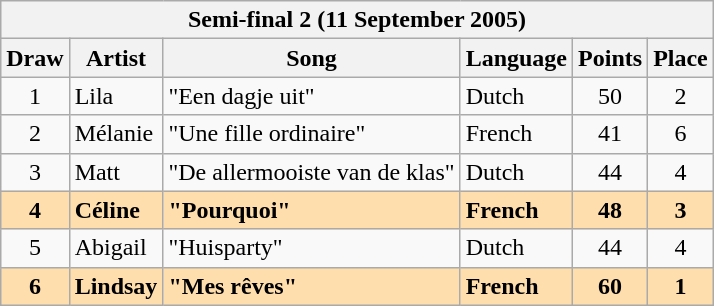<table class="sortable wikitable" style="margin: 1em auto 1em auto; text-align:center">
<tr>
<th colspan="6">Semi-final 2 (11 September 2005)</th>
</tr>
<tr>
<th>Draw</th>
<th>Artist</th>
<th>Song</th>
<th>Language</th>
<th>Points</th>
<th>Place</th>
</tr>
<tr>
<td>1</td>
<td align="left">Lila</td>
<td align="left">"Een dagje uit"</td>
<td align="left">Dutch</td>
<td>50</td>
<td>2</td>
</tr>
<tr>
<td>2</td>
<td align="left">Mélanie</td>
<td align="left">"Une fille ordinaire"</td>
<td align="left">French</td>
<td>41</td>
<td>6</td>
</tr>
<tr>
<td>3</td>
<td align="left">Matt</td>
<td align="left">"De allermooiste van de klas"</td>
<td align="left">Dutch</td>
<td>44</td>
<td>4</td>
</tr>
<tr style="font-weight:bold; background:#FFDEAD;">
<td>4</td>
<td align="left">Céline</td>
<td align="left">"Pourquoi"</td>
<td align="left">French</td>
<td>48</td>
<td>3</td>
</tr>
<tr>
<td>5</td>
<td align="left">Abigail</td>
<td align="left">"Huisparty"</td>
<td align="left">Dutch</td>
<td>44</td>
<td>4</td>
</tr>
<tr style="font-weight:bold; background:#FFDEAD;">
<td>6</td>
<td align="left">Lindsay</td>
<td align="left">"Mes rêves"</td>
<td align="left">French</td>
<td>60</td>
<td>1</td>
</tr>
</table>
